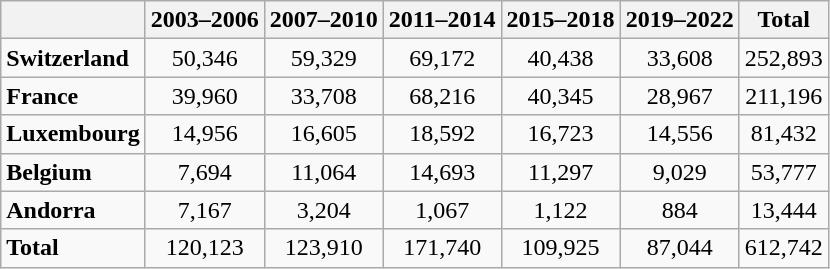<table class="wikitable sortable">
<tr>
<th></th>
<th scope="row" style="text-align:center;">2003–2006</th>
<th scope="row" style="text-align:center;">2007–2010</th>
<th scope="row" style="text-align:center;">2011–2014</th>
<th scope="row" style="text-align:center;">2015–2018</th>
<th scope="row" style="text-align:center;">2019–2022</th>
<th scope="row" style="text-align:center;">Total</th>
</tr>
<tr>
<td><strong>Switzerland</strong></td>
<td style="text-align:center;">50,346</td>
<td style="text-align:center;">59,329</td>
<td style="text-align:center;">69,172</td>
<td style="text-align:center;">40,438</td>
<td style="text-align:center;">33,608</td>
<td style="text-align:center;">252,893</td>
</tr>
<tr>
<td><strong>France</strong></td>
<td style="text-align:center;">39,960</td>
<td style="text-align:center;">33,708</td>
<td style="text-align:center;">68,216</td>
<td style="text-align:center;">40,345</td>
<td style="text-align:center;">28,967</td>
<td style="text-align:center;">211,196</td>
</tr>
<tr>
<td><strong>Luxembourg</strong></td>
<td style="text-align:center;">14,956</td>
<td style="text-align:center;">16,605</td>
<td style="text-align:center;">18,592</td>
<td style="text-align:center;">16,723</td>
<td style="text-align:center;">14,556</td>
<td style="text-align:center;">81,432</td>
</tr>
<tr>
<td><strong>Belgium</strong></td>
<td style="text-align:center;">7,694</td>
<td style="text-align:center;">11,064</td>
<td style="text-align:center;">14,693</td>
<td style="text-align:center;">11,297</td>
<td style="text-align:center;">9,029</td>
<td style="text-align:center;">53,777</td>
</tr>
<tr>
<td><strong>Andorra</strong></td>
<td style="text-align:center;">7,167</td>
<td style="text-align:center;">3,204</td>
<td style="text-align:center;">1,067</td>
<td style="text-align:center;">1,122</td>
<td style="text-align:center;">884</td>
<td style="text-align:center;">13,444</td>
</tr>
<tr>
<td><strong>Total</strong></td>
<td style="text-align:center;">120,123</td>
<td style="text-align:center;">123,910</td>
<td style="text-align:center;">171,740</td>
<td style="text-align:center;">109,925</td>
<td style="text-align:center;">87,044</td>
<td style="text-align:center;">612,742</td>
</tr>
</table>
